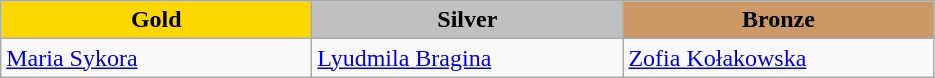<table class="wikitable" style="text-align:left">
<tr align="center">
<td width=200 bgcolor=gold><strong>Gold</strong></td>
<td width=200 bgcolor=silver><strong>Silver</strong></td>
<td width=200 bgcolor=CC9966><strong>Bronze</strong></td>
</tr>
<tr>
<td><a href='#'>Maria Sykora</a><br><em></em></td>
<td><a href='#'>Lyudmila Bragina</a><br><em></em></td>
<td><a href='#'>Zofia Kołakowska</a><br><em></em></td>
</tr>
</table>
